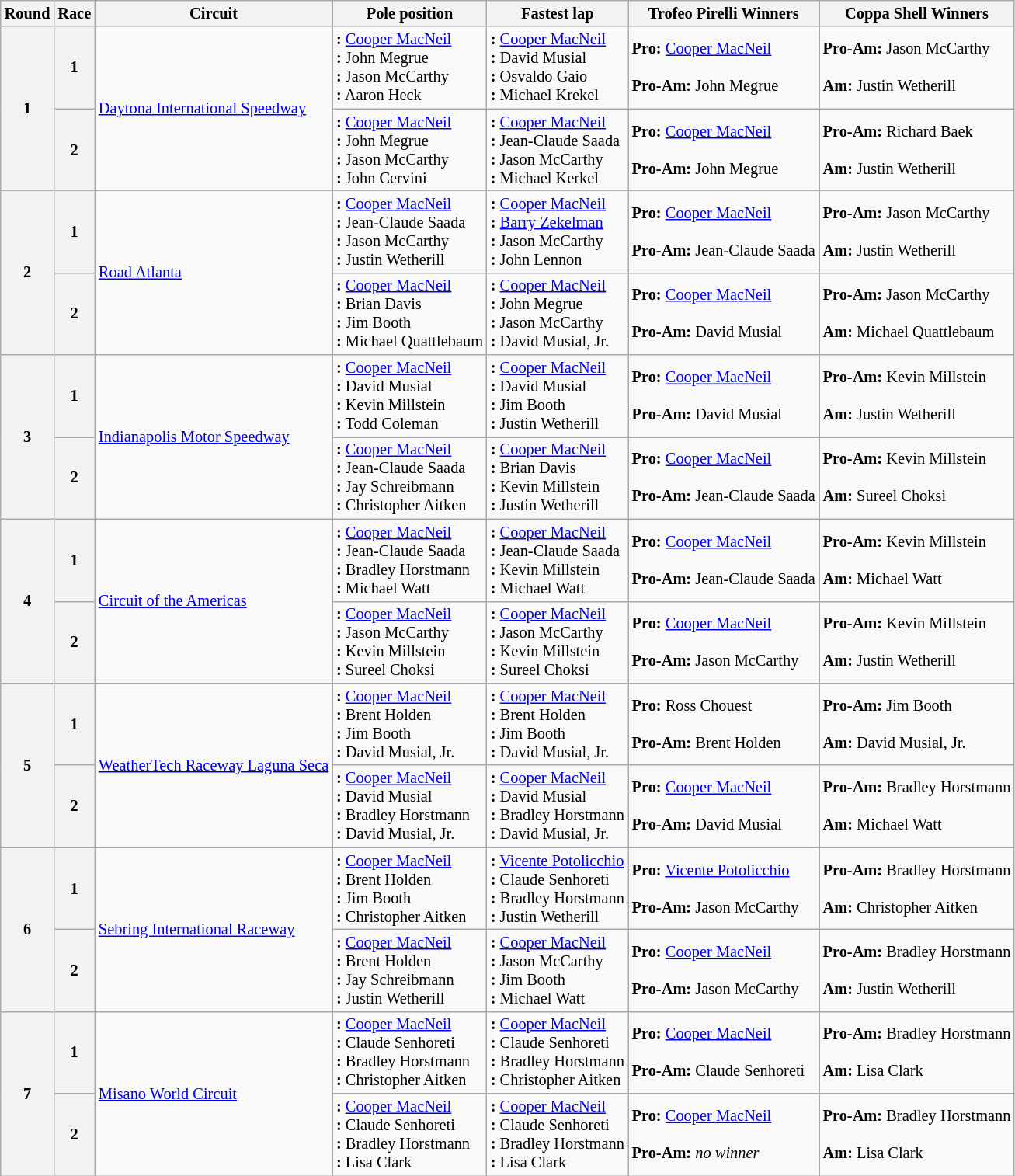<table class="wikitable" style="font-size: 85%;">
<tr>
<th>Round</th>
<th>Race</th>
<th>Circuit</th>
<th>Pole position</th>
<th>Fastest lap</th>
<th>Trofeo Pirelli Winners</th>
<th>Coppa Shell Winners</th>
</tr>
<tr>
<th rowspan=2>1</th>
<th>1</th>
<td rowspan=2> <a href='#'>Daytona International Speedway</a></td>
<td><strong>:</strong>  <a href='#'>Cooper MacNeil</a><br><strong>:</strong>  John Megrue<br><strong>:</strong>  Jason McCarthy<br><strong>:</strong>  Aaron Heck</td>
<td><strong>:</strong>  <a href='#'>Cooper MacNeil</a><br><strong>:</strong>  David Musial<br><strong>:</strong>  Osvaldo Gaio<br><strong>:</strong>  Michael Krekel</td>
<td><strong>Pro:</strong>  <a href='#'>Cooper MacNeil</a><br><br><strong>Pro-Am:</strong>  John Megrue<br></td>
<td><strong>Pro-Am:</strong>  Jason McCarthy<br><br><strong>Am:</strong>  Justin Wetherill<br></td>
</tr>
<tr>
<th>2</th>
<td><strong>:</strong>  <a href='#'>Cooper MacNeil</a><br><strong>:</strong>  John Megrue<br><strong>:</strong>  Jason McCarthy<br><strong>:</strong>  John Cervini</td>
<td><strong>:</strong>  <a href='#'>Cooper MacNeil</a><br><strong>:</strong>  Jean-Claude Saada<br><strong>:</strong>  Jason McCarthy<br><strong>:</strong>  Michael Kerkel</td>
<td><strong>Pro:</strong>  <a href='#'>Cooper MacNeil</a><br><br><strong>Pro-Am:</strong>  John Megrue<br></td>
<td><strong>Pro-Am:</strong>  Richard Baek<br><br><strong>Am:</strong>  Justin Wetherill<br></td>
</tr>
<tr>
<th rowspan=2>2</th>
<th>1</th>
<td rowspan=2> <a href='#'>Road Atlanta</a></td>
<td><strong>:</strong>  <a href='#'>Cooper MacNeil</a><br><strong>:</strong>  Jean-Claude Saada<br><strong>:</strong>  Jason McCarthy<br><strong>:</strong>  Justin Wetherill</td>
<td><strong>:</strong>  <a href='#'>Cooper MacNeil</a><br><strong>:</strong>  <a href='#'>Barry Zekelman</a><br><strong>:</strong>  Jason McCarthy<br><strong>:</strong>  John Lennon</td>
<td><strong>Pro:</strong>  <a href='#'>Cooper MacNeil</a><br><br><strong>Pro-Am:</strong>  Jean-Claude Saada<br></td>
<td><strong>Pro-Am:</strong>  Jason McCarthy<br><br><strong>Am:</strong>  Justin Wetherill<br></td>
</tr>
<tr>
<th>2</th>
<td><strong>:</strong>  <a href='#'>Cooper MacNeil</a><br><strong>:</strong>  Brian Davis<br><strong>:</strong>  Jim Booth<br><strong>:</strong>  Michael Quattlebaum</td>
<td><strong>:</strong>  <a href='#'>Cooper MacNeil</a><br><strong>:</strong>  John Megrue<br><strong>:</strong>  Jason McCarthy<br><strong>:</strong>  David Musial, Jr.</td>
<td><strong>Pro:</strong>  <a href='#'>Cooper MacNeil</a><br><br><strong>Pro-Am:</strong>  David Musial<br></td>
<td><strong>Pro-Am:</strong>  Jason McCarthy<br><br><strong>Am:</strong>  Michael Quattlebaum<br></td>
</tr>
<tr>
<th rowspan=2>3</th>
<th>1</th>
<td rowspan=2> <a href='#'>Indianapolis Motor Speedway</a></td>
<td><strong>:</strong>  <a href='#'>Cooper MacNeil</a><br><strong>:</strong>  David Musial<br><strong>:</strong>  Kevin Millstein<br><strong>:</strong>  Todd Coleman</td>
<td><strong>:</strong>  <a href='#'>Cooper MacNeil</a><br><strong>:</strong>  David Musial<br><strong>:</strong>  Jim Booth<br><strong>:</strong>  Justin Wetherill</td>
<td><strong>Pro:</strong>  <a href='#'>Cooper MacNeil</a><br><br><strong>Pro-Am:</strong>  David Musial<br></td>
<td><strong>Pro-Am:</strong>  Kevin Millstein<br><br><strong>Am:</strong>  Justin Wetherill<br></td>
</tr>
<tr>
<th>2</th>
<td><strong>:</strong>  <a href='#'>Cooper MacNeil</a><br><strong>:</strong>  Jean-Claude Saada<br><strong>:</strong>  Jay Schreibmann<br><strong>:</strong>  Christopher Aitken</td>
<td><strong>:</strong>  <a href='#'>Cooper MacNeil</a><br><strong>:</strong>  Brian Davis<br><strong>:</strong>  Kevin Millstein<br><strong>:</strong>  Justin Wetherill</td>
<td><strong>Pro:</strong>  <a href='#'>Cooper MacNeil</a><br><br><strong>Pro-Am:</strong>  Jean-Claude Saada<br></td>
<td><strong>Pro-Am:</strong>  Kevin Millstein<br><br><strong>Am:</strong>  Sureel Choksi<br></td>
</tr>
<tr>
<th rowspan=2>4</th>
<th>1</th>
<td rowspan=2> <a href='#'>Circuit of the Americas</a></td>
<td><strong>:</strong>  <a href='#'>Cooper MacNeil</a><br><strong>:</strong>  Jean-Claude Saada<br><strong>:</strong>  Bradley Horstmann<br><strong>:</strong>  Michael Watt</td>
<td><strong>:</strong>  <a href='#'>Cooper MacNeil</a><br><strong>:</strong>  Jean-Claude Saada<br><strong>:</strong>  Kevin Millstein<br><strong>:</strong>  Michael Watt</td>
<td><strong>Pro:</strong>  <a href='#'>Cooper MacNeil</a><br><br><strong>Pro-Am:</strong>  Jean-Claude Saada<br></td>
<td><strong>Pro-Am:</strong>  Kevin Millstein<br><br><strong>Am:</strong>  Michael Watt<br></td>
</tr>
<tr>
<th>2</th>
<td><strong>:</strong>  <a href='#'>Cooper MacNeil</a><br><strong>:</strong>  Jason McCarthy<br><strong>:</strong>  Kevin Millstein<br><strong>:</strong>  Sureel Choksi</td>
<td><strong>:</strong>  <a href='#'>Cooper MacNeil</a><br><strong>:</strong>  Jason McCarthy<br><strong>:</strong>  Kevin Millstein<br><strong>:</strong>  Sureel Choksi</td>
<td><strong>Pro:</strong>  <a href='#'>Cooper MacNeil</a><br><br><strong>Pro-Am:</strong>  Jason McCarthy<br></td>
<td><strong>Pro-Am:</strong>  Kevin Millstein<br><br><strong>Am:</strong>  Justin Wetherill<br></td>
</tr>
<tr>
<th rowspan=2>5</th>
<th>1</th>
<td rowspan=2> <a href='#'>WeatherTech Raceway Laguna Seca</a></td>
<td><strong>:</strong>  <a href='#'>Cooper MacNeil</a><br><strong>:</strong>  Brent Holden<br><strong>:</strong>  Jim Booth<br><strong>:</strong>  David Musial, Jr.</td>
<td><strong>:</strong>  <a href='#'>Cooper MacNeil</a><br><strong>:</strong>  Brent Holden<br><strong>:</strong>  Jim Booth<br><strong>:</strong>  David Musial, Jr.</td>
<td><strong>Pro:</strong>  Ross Chouest<br><br><strong>Pro-Am:</strong>  Brent Holden<br></td>
<td><strong>Pro-Am:</strong>  Jim Booth<br><br><strong>Am:</strong>  David Musial, Jr.<br></td>
</tr>
<tr>
<th>2</th>
<td><strong>:</strong>  <a href='#'>Cooper MacNeil</a><br><strong>:</strong>  David Musial<br><strong>:</strong>  Bradley Horstmann<br><strong>:</strong>  David Musial, Jr.</td>
<td><strong>:</strong>  <a href='#'>Cooper MacNeil</a><br><strong>:</strong>  David Musial<br><strong>:</strong>  Bradley Horstmann<br><strong>:</strong>  David Musial, Jr.</td>
<td><strong>Pro:</strong>  <a href='#'>Cooper MacNeil</a><br><br><strong>Pro-Am:</strong>  David Musial<br></td>
<td><strong>Pro-Am:</strong>  Bradley Horstmann<br><br><strong>Am:</strong>  Michael Watt<br></td>
</tr>
<tr>
<th rowspan=2>6</th>
<th>1</th>
<td rowspan=2> <a href='#'>Sebring International Raceway</a></td>
<td><strong>:</strong>  <a href='#'>Cooper MacNeil</a><br><strong>:</strong>  Brent Holden<br><strong>:</strong>  Jim Booth<br><strong>:</strong>  Christopher Aitken</td>
<td><strong>:</strong>  <a href='#'>Vicente Potolicchio</a><br><strong>:</strong>  Claude Senhoreti<br><strong>:</strong>  Bradley Horstmann<br><strong>:</strong>  Justin Wetherill</td>
<td><strong>Pro:</strong>  <a href='#'>Vicente Potolicchio</a><br><br><strong>Pro-Am:</strong>  Jason McCarthy<br></td>
<td><strong>Pro-Am:</strong>  Bradley Horstmann<br><br><strong>Am:</strong>  Christopher Aitken<br></td>
</tr>
<tr>
<th>2</th>
<td><strong>:</strong>  <a href='#'>Cooper MacNeil</a><br><strong>:</strong>  Brent Holden<br><strong>:</strong>  Jay Schreibmann<br><strong>:</strong>  Justin Wetherill</td>
<td><strong>:</strong>  <a href='#'>Cooper MacNeil</a><br><strong>:</strong>  Jason McCarthy<br><strong>:</strong>  Jim Booth<br><strong>:</strong>  Michael Watt</td>
<td><strong>Pro:</strong>  <a href='#'>Cooper MacNeil</a><br><br><strong>Pro-Am:</strong>  Jason McCarthy<br></td>
<td><strong>Pro-Am:</strong>  Bradley Horstmann<br><br><strong>Am:</strong>  Justin Wetherill<br></td>
</tr>
<tr>
<th rowspan=2>7</th>
<th>1</th>
<td rowspan=2> <a href='#'>Misano World Circuit</a></td>
<td><strong>:</strong>  <a href='#'>Cooper MacNeil</a><br><strong>:</strong>  Claude Senhoreti<br><strong>:</strong>  Bradley Horstmann<br><strong>:</strong>  Christopher Aitken</td>
<td><strong>:</strong>  <a href='#'>Cooper MacNeil</a><br><strong>:</strong>  Claude Senhoreti<br><strong>:</strong>  Bradley Horstmann<br><strong>:</strong>  Christopher Aitken</td>
<td><strong>Pro:</strong>  <a href='#'>Cooper MacNeil</a><br><br><strong>Pro-Am:</strong>  Claude Senhoreti<br></td>
<td><strong>Pro-Am:</strong>  Bradley Horstmann<br><br><strong>Am:</strong>  Lisa Clark<br></td>
</tr>
<tr>
<th>2</th>
<td><strong>:</strong>  <a href='#'>Cooper MacNeil</a><br><strong>:</strong>  Claude Senhoreti<br><strong>:</strong>  Bradley Horstmann<br><strong>:</strong>  Lisa Clark</td>
<td><strong>:</strong>  <a href='#'>Cooper MacNeil</a><br><strong>:</strong>  Claude Senhoreti<br><strong>:</strong>  Bradley Horstmann<br><strong>:</strong>  Lisa Clark</td>
<td><strong>Pro:</strong>  <a href='#'>Cooper MacNeil</a><br><br><strong>Pro-Am:</strong> <em>no winner</em></td>
<td><strong>Pro-Am:</strong>  Bradley Horstmann<br><br><strong>Am:</strong>  Lisa Clark<br></td>
</tr>
</table>
